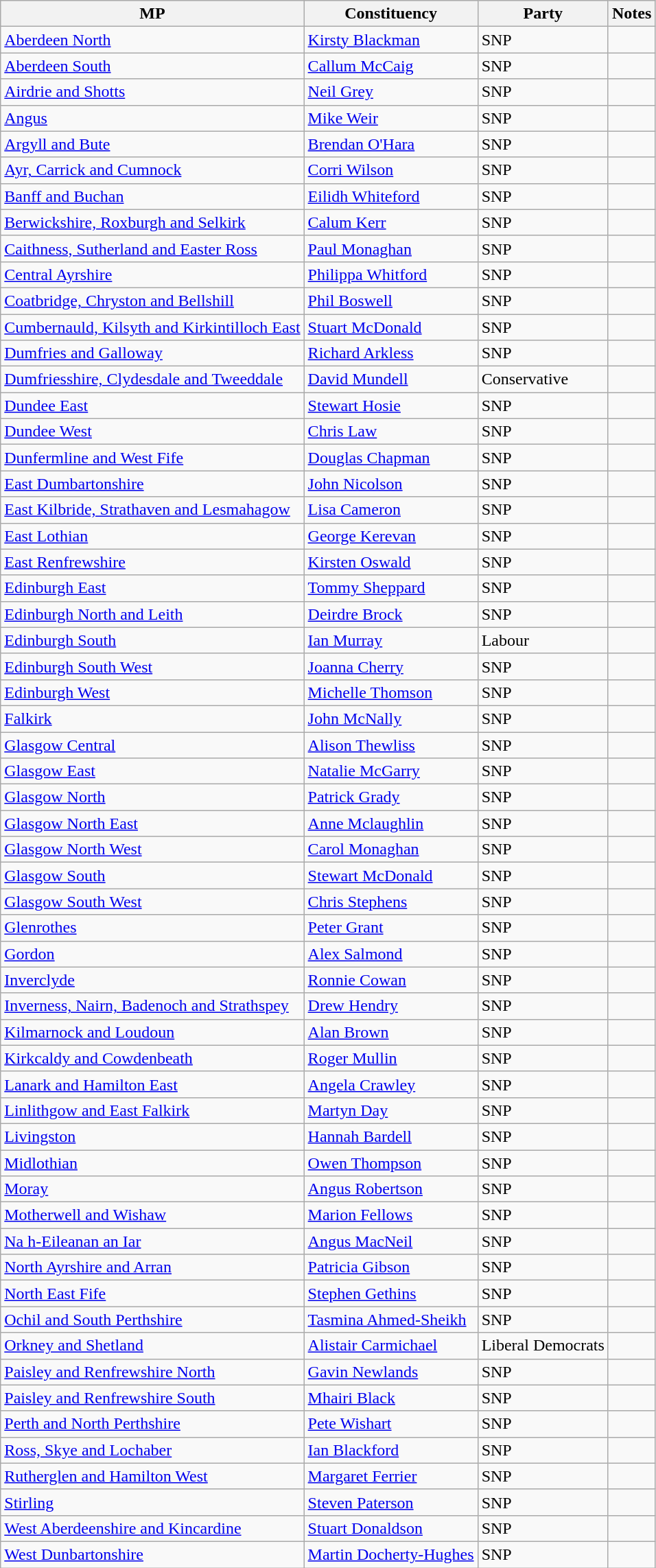<table class="wikitable sortable">
<tr>
<th>MP</th>
<th>Constituency</th>
<th>Party</th>
<th>Notes</th>
</tr>
<tr>
<td><a href='#'>Aberdeen North</a></td>
<td><a href='#'>Kirsty Blackman</a></td>
<td>SNP</td>
<td></td>
</tr>
<tr>
<td><a href='#'>Aberdeen South</a></td>
<td><a href='#'>Callum McCaig</a></td>
<td>SNP</td>
<td></td>
</tr>
<tr>
<td><a href='#'>Airdrie and Shotts</a></td>
<td><a href='#'>Neil Grey</a></td>
<td>SNP</td>
<td></td>
</tr>
<tr>
<td><a href='#'>Angus</a></td>
<td><a href='#'>Mike Weir</a></td>
<td>SNP</td>
<td></td>
</tr>
<tr>
<td><a href='#'>Argyll and Bute</a></td>
<td><a href='#'>Brendan O'Hara</a></td>
<td>SNP</td>
<td></td>
</tr>
<tr>
<td><a href='#'>Ayr, Carrick and Cumnock</a></td>
<td><a href='#'>Corri Wilson</a></td>
<td>SNP</td>
<td></td>
</tr>
<tr>
<td><a href='#'>Banff and Buchan</a></td>
<td><a href='#'>Eilidh Whiteford</a></td>
<td>SNP</td>
<td></td>
</tr>
<tr>
<td><a href='#'>Berwickshire, Roxburgh and Selkirk</a></td>
<td><a href='#'>Calum Kerr</a></td>
<td>SNP</td>
<td></td>
</tr>
<tr>
<td><a href='#'>Caithness, Sutherland and Easter Ross</a></td>
<td><a href='#'>Paul Monaghan</a></td>
<td>SNP</td>
<td></td>
</tr>
<tr>
<td><a href='#'>Central Ayrshire</a></td>
<td><a href='#'>Philippa Whitford</a></td>
<td>SNP</td>
<td></td>
</tr>
<tr>
<td><a href='#'>Coatbridge, Chryston and Bellshill</a></td>
<td><a href='#'>Phil Boswell</a></td>
<td>SNP</td>
<td></td>
</tr>
<tr>
<td><a href='#'>Cumbernauld, Kilsyth and Kirkintilloch East</a></td>
<td><a href='#'>Stuart McDonald</a></td>
<td>SNP</td>
<td></td>
</tr>
<tr>
<td><a href='#'>Dumfries and Galloway</a></td>
<td><a href='#'>Richard Arkless</a></td>
<td>SNP</td>
<td></td>
</tr>
<tr>
<td><a href='#'>Dumfriesshire, Clydesdale and Tweeddale</a></td>
<td><a href='#'>David Mundell</a></td>
<td>Conservative</td>
<td></td>
</tr>
<tr>
<td><a href='#'>Dundee East</a></td>
<td><a href='#'>Stewart Hosie</a></td>
<td>SNP</td>
<td></td>
</tr>
<tr>
<td><a href='#'>Dundee West</a></td>
<td><a href='#'>Chris Law</a></td>
<td>SNP</td>
<td></td>
</tr>
<tr>
<td><a href='#'>Dunfermline and West Fife</a></td>
<td><a href='#'>Douglas Chapman</a></td>
<td>SNP</td>
<td></td>
</tr>
<tr>
<td><a href='#'>East Dumbartonshire</a></td>
<td><a href='#'>John Nicolson</a></td>
<td>SNP</td>
<td></td>
</tr>
<tr>
<td><a href='#'>East Kilbride, Strathaven and Lesmahagow</a></td>
<td><a href='#'>Lisa Cameron</a></td>
<td>SNP</td>
<td></td>
</tr>
<tr>
<td><a href='#'>East Lothian</a></td>
<td><a href='#'>George Kerevan</a></td>
<td>SNP</td>
<td></td>
</tr>
<tr>
<td><a href='#'>East Renfrewshire</a></td>
<td><a href='#'>Kirsten Oswald</a></td>
<td>SNP</td>
<td></td>
</tr>
<tr>
<td><a href='#'>Edinburgh East</a></td>
<td><a href='#'>Tommy Sheppard</a></td>
<td>SNP</td>
<td></td>
</tr>
<tr>
<td><a href='#'>Edinburgh North and Leith</a></td>
<td><a href='#'>Deirdre Brock</a></td>
<td>SNP</td>
<td></td>
</tr>
<tr>
<td><a href='#'>Edinburgh South</a></td>
<td><a href='#'>Ian Murray</a></td>
<td>Labour</td>
<td></td>
</tr>
<tr>
<td><a href='#'>Edinburgh South West</a></td>
<td><a href='#'>Joanna Cherry</a></td>
<td>SNP</td>
<td></td>
</tr>
<tr>
<td><a href='#'>Edinburgh West</a></td>
<td><a href='#'>Michelle Thomson</a></td>
<td>SNP</td>
<td></td>
</tr>
<tr>
<td><a href='#'>Falkirk</a></td>
<td><a href='#'>John McNally</a></td>
<td>SNP</td>
<td></td>
</tr>
<tr>
<td><a href='#'>Glasgow Central</a></td>
<td><a href='#'>Alison Thewliss</a></td>
<td>SNP</td>
<td></td>
</tr>
<tr>
<td><a href='#'>Glasgow East</a></td>
<td><a href='#'>Natalie McGarry</a></td>
<td>SNP</td>
<td></td>
</tr>
<tr>
<td><a href='#'>Glasgow North</a></td>
<td><a href='#'>Patrick Grady</a></td>
<td>SNP</td>
<td></td>
</tr>
<tr>
<td><a href='#'>Glasgow North East</a></td>
<td><a href='#'>Anne Mclaughlin</a></td>
<td>SNP</td>
<td></td>
</tr>
<tr>
<td><a href='#'>Glasgow North West</a></td>
<td><a href='#'>Carol Monaghan</a></td>
<td>SNP</td>
<td></td>
</tr>
<tr>
<td><a href='#'>Glasgow South</a></td>
<td><a href='#'>Stewart McDonald</a></td>
<td>SNP</td>
<td></td>
</tr>
<tr>
<td><a href='#'>Glasgow South West</a></td>
<td><a href='#'>Chris Stephens</a></td>
<td>SNP</td>
<td></td>
</tr>
<tr>
<td><a href='#'>Glenrothes</a></td>
<td><a href='#'>Peter Grant</a></td>
<td>SNP</td>
<td></td>
</tr>
<tr>
<td><a href='#'>Gordon</a></td>
<td><a href='#'>Alex Salmond</a></td>
<td>SNP</td>
<td></td>
</tr>
<tr>
<td><a href='#'>Inverclyde</a></td>
<td><a href='#'>Ronnie Cowan</a></td>
<td>SNP</td>
<td></td>
</tr>
<tr>
<td><a href='#'>Inverness, Nairn, Badenoch and Strathspey</a></td>
<td><a href='#'>Drew Hendry</a></td>
<td>SNP</td>
<td></td>
</tr>
<tr>
<td><a href='#'>Kilmarnock and Loudoun</a></td>
<td><a href='#'>Alan Brown</a></td>
<td>SNP</td>
<td></td>
</tr>
<tr>
<td><a href='#'>Kirkcaldy and Cowdenbeath</a></td>
<td><a href='#'>Roger Mullin</a></td>
<td>SNP</td>
<td></td>
</tr>
<tr>
<td><a href='#'>Lanark and Hamilton East</a></td>
<td><a href='#'>Angela Crawley</a></td>
<td>SNP</td>
<td></td>
</tr>
<tr>
<td><a href='#'>Linlithgow and East Falkirk</a></td>
<td><a href='#'>Martyn Day</a></td>
<td>SNP</td>
<td></td>
</tr>
<tr>
<td><a href='#'>Livingston</a></td>
<td><a href='#'>Hannah Bardell</a></td>
<td>SNP</td>
<td></td>
</tr>
<tr>
<td><a href='#'>Midlothian</a></td>
<td><a href='#'>Owen Thompson</a></td>
<td>SNP</td>
<td></td>
</tr>
<tr>
<td><a href='#'>Moray</a></td>
<td><a href='#'>Angus Robertson</a></td>
<td>SNP</td>
<td></td>
</tr>
<tr>
<td><a href='#'>Motherwell and Wishaw</a></td>
<td><a href='#'>Marion Fellows</a></td>
<td>SNP</td>
<td></td>
</tr>
<tr>
<td><a href='#'>Na h-Eileanan an Iar</a></td>
<td><a href='#'>Angus MacNeil</a></td>
<td>SNP</td>
<td></td>
</tr>
<tr>
<td><a href='#'>North Ayrshire and Arran</a></td>
<td><a href='#'>Patricia Gibson</a></td>
<td>SNP</td>
<td></td>
</tr>
<tr>
<td><a href='#'>North East Fife</a></td>
<td><a href='#'>Stephen Gethins</a></td>
<td>SNP</td>
<td></td>
</tr>
<tr>
<td><a href='#'>Ochil and South Perthshire</a></td>
<td><a href='#'>Tasmina Ahmed-Sheikh</a></td>
<td>SNP</td>
<td></td>
</tr>
<tr>
<td><a href='#'>Orkney and Shetland</a></td>
<td><a href='#'>Alistair Carmichael</a></td>
<td>Liberal Democrats</td>
<td></td>
</tr>
<tr>
<td><a href='#'>Paisley and Renfrewshire North</a></td>
<td><a href='#'>Gavin Newlands</a></td>
<td>SNP</td>
<td></td>
</tr>
<tr>
<td><a href='#'>Paisley and Renfrewshire South</a></td>
<td><a href='#'>Mhairi Black</a></td>
<td>SNP</td>
<td></td>
</tr>
<tr>
<td><a href='#'>Perth and North Perthshire</a></td>
<td><a href='#'>Pete Wishart</a></td>
<td>SNP</td>
<td></td>
</tr>
<tr>
<td><a href='#'>Ross, Skye and Lochaber</a></td>
<td><a href='#'>Ian Blackford</a></td>
<td>SNP</td>
<td></td>
</tr>
<tr>
<td><a href='#'>Rutherglen and Hamilton West</a></td>
<td><a href='#'>Margaret Ferrier</a></td>
<td>SNP</td>
<td></td>
</tr>
<tr>
<td><a href='#'>Stirling</a></td>
<td><a href='#'>Steven Paterson</a></td>
<td>SNP</td>
<td></td>
</tr>
<tr>
<td><a href='#'>West Aberdeenshire and Kincardine</a></td>
<td><a href='#'>Stuart Donaldson</a></td>
<td>SNP</td>
<td></td>
</tr>
<tr>
<td><a href='#'>West Dunbartonshire</a></td>
<td><a href='#'>Martin Docherty-Hughes</a></td>
<td>SNP</td>
<td></td>
</tr>
</table>
